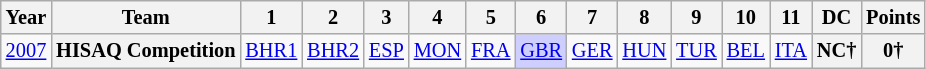<table class="wikitable" style="text-align:center; font-size:85%">
<tr>
<th>Year</th>
<th>Team</th>
<th>1</th>
<th>2</th>
<th>3</th>
<th>4</th>
<th>5</th>
<th>6</th>
<th>7</th>
<th>8</th>
<th>9</th>
<th>10</th>
<th>11</th>
<th>DC</th>
<th>Points</th>
</tr>
<tr>
<td><a href='#'>2007</a></td>
<th nowrap>HISAQ Competition</th>
<td><a href='#'>BHR1</a></td>
<td><a href='#'>BHR2</a></td>
<td><a href='#'>ESP</a></td>
<td><a href='#'>MON</a></td>
<td><a href='#'>FRA</a></td>
<td style="background:#CFCFFF;"><a href='#'>GBR</a><br></td>
<td><a href='#'>GER</a></td>
<td><a href='#'>HUN</a></td>
<td><a href='#'>TUR</a></td>
<td><a href='#'>BEL</a></td>
<td><a href='#'>ITA</a></td>
<th>NC†</th>
<th>0†</th>
</tr>
</table>
